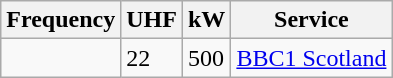<table class="wikitable sortable">
<tr>
<th>Frequency</th>
<th>UHF</th>
<th>kW</th>
<th>Service</th>
</tr>
<tr>
<td></td>
<td>22</td>
<td>500</td>
<td><a href='#'>BBC1 Scotland</a></td>
</tr>
</table>
